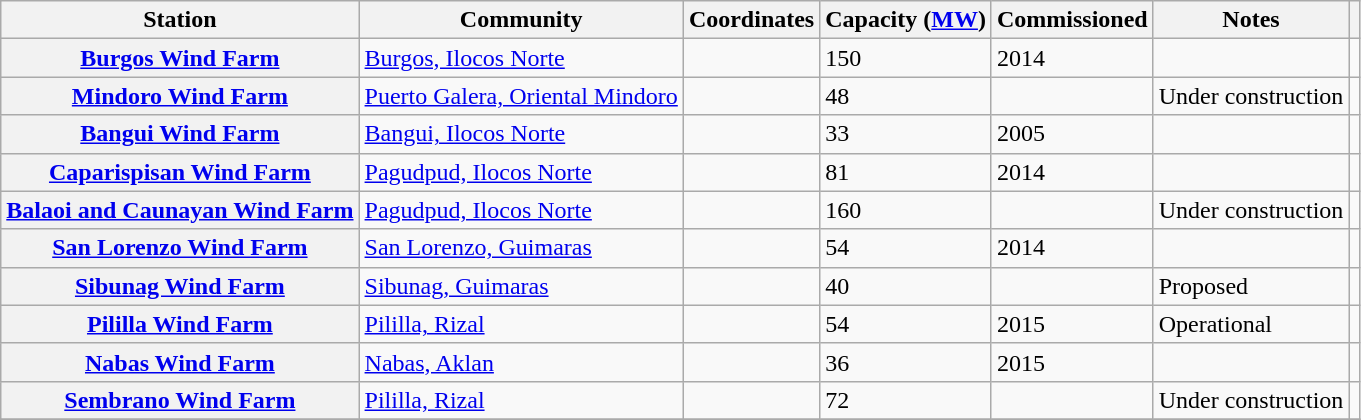<table class="wikitable sortable plainrowheaders">
<tr>
<th scope="col">Station</th>
<th scope="col">Community</th>
<th scope="col">Coordinates</th>
<th scope="col">Capacity (<a href='#'>MW</a>)</th>
<th scope="col">Commissioned</th>
<th scope="col" class="unsortable">Notes</th>
<th scope="col" class="unsortable"></th>
</tr>
<tr>
<th scope="row"><a href='#'>Burgos Wind Farm</a></th>
<td><a href='#'>Burgos, Ilocos Norte</a></td>
<td></td>
<td>150</td>
<td>2014</td>
<td></td>
<td></td>
</tr>
<tr>
<th scope="row"><a href='#'>Mindoro Wind Farm</a></th>
<td><a href='#'>Puerto Galera, Oriental Mindoro</a></td>
<td></td>
<td>48</td>
<td></td>
<td>Under construction</td>
<td></td>
</tr>
<tr>
<th scope="row"><a href='#'>Bangui Wind Farm</a></th>
<td><a href='#'>Bangui, Ilocos Norte</a></td>
<td></td>
<td>33</td>
<td>2005</td>
<td></td>
<td></td>
</tr>
<tr>
<th scope="row"><a href='#'>Caparispisan Wind Farm</a></th>
<td><a href='#'>Pagudpud, Ilocos Norte</a></td>
<td></td>
<td>81</td>
<td>2014</td>
<td></td>
<td></td>
</tr>
<tr>
<th scope="row"><a href='#'>Balaoi and Caunayan Wind Farm</a></th>
<td><a href='#'>Pagudpud, Ilocos Norte</a></td>
<td></td>
<td>160</td>
<td></td>
<td>Under construction</td>
<td></td>
</tr>
<tr>
<th scope="row"><a href='#'>San Lorenzo Wind Farm</a></th>
<td><a href='#'>San Lorenzo, Guimaras</a></td>
<td></td>
<td>54</td>
<td>2014</td>
<td></td>
<td></td>
</tr>
<tr>
<th scope="row"><a href='#'>Sibunag Wind Farm</a></th>
<td><a href='#'>Sibunag, Guimaras</a></td>
<td></td>
<td>40</td>
<td></td>
<td>Proposed</td>
<td></td>
</tr>
<tr>
<th scope="row"><a href='#'>Pililla Wind Farm</a></th>
<td><a href='#'>Pililla, Rizal</a></td>
<td></td>
<td>54</td>
<td>2015</td>
<td>Operational</td>
<td></td>
</tr>
<tr>
<th scope="row"><a href='#'>Nabas Wind Farm</a></th>
<td><a href='#'>Nabas, Aklan</a></td>
<td></td>
<td>36</td>
<td>2015</td>
<td></td>
<td></td>
</tr>
<tr>
<th scope="row"><a href='#'>Sembrano Wind Farm</a></th>
<td><a href='#'>Pililla, Rizal</a></td>
<td></td>
<td>72</td>
<td></td>
<td>Under construction</td>
<td></td>
</tr>
<tr>
</tr>
</table>
